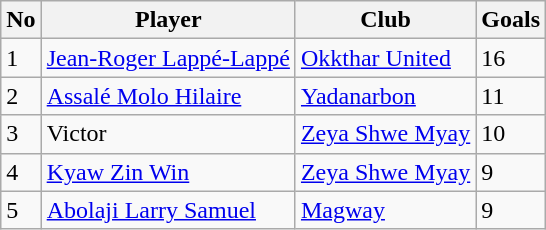<table class="wikitable">
<tr>
<th>No</th>
<th>Player</th>
<th>Club</th>
<th>Goals</th>
</tr>
<tr>
<td>1</td>
<td> <a href='#'>Jean-Roger Lappé-Lappé</a></td>
<td><a href='#'>Okkthar United</a></td>
<td>16</td>
</tr>
<tr>
<td>2</td>
<td> <a href='#'>Assalé Molo Hilaire</a></td>
<td><a href='#'>Yadanarbon</a></td>
<td>11</td>
</tr>
<tr>
<td>3</td>
<td>Victor</td>
<td><a href='#'>Zeya Shwe Myay</a></td>
<td>10</td>
</tr>
<tr>
<td>4</td>
<td> <a href='#'>Kyaw Zin Win</a></td>
<td><a href='#'>Zeya Shwe Myay</a></td>
<td>9</td>
</tr>
<tr>
<td>5</td>
<td> <a href='#'>Abolaji Larry Samuel</a></td>
<td><a href='#'>Magway</a></td>
<td>9</td>
</tr>
</table>
